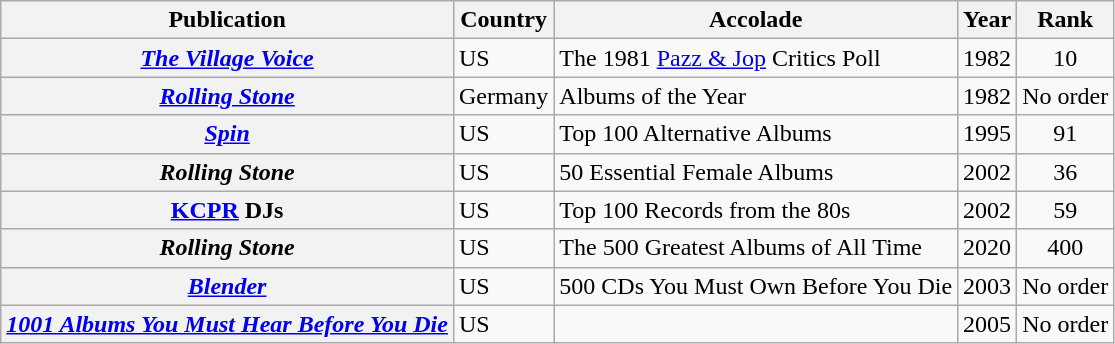<table class="wikitable plainrowheaders" border="1">
<tr>
<th>Publication</th>
<th>Country</th>
<th>Accolade</th>
<th>Year</th>
<th>Rank</th>
</tr>
<tr>
<th scope="row"><em><a href='#'>The Village Voice</a></em></th>
<td>US</td>
<td>The 1981 <a href='#'>Pazz & Jop</a> Critics Poll</td>
<td>1982</td>
<td align="center">10</td>
</tr>
<tr>
<th scope="row"><em><a href='#'>Rolling Stone</a></em></th>
<td>Germany</td>
<td>Albums of the Year</td>
<td>1982</td>
<td align="center">No order</td>
</tr>
<tr>
<th scope="row"><em><a href='#'>Spin</a></em></th>
<td>US</td>
<td>Top 100 Alternative Albums</td>
<td>1995</td>
<td align="center">91</td>
</tr>
<tr>
<th scope="row"><em>Rolling Stone</em></th>
<td>US</td>
<td>50 Essential Female Albums</td>
<td>2002</td>
<td align="center">36</td>
</tr>
<tr>
<th scope="row"><a href='#'>KCPR</a> DJs</th>
<td>US</td>
<td>Top 100 Records from the 80s</td>
<td>2002</td>
<td align="center">59</td>
</tr>
<tr>
<th scope="row"><em>Rolling Stone</em></th>
<td>US</td>
<td>The 500 Greatest Albums of All Time</td>
<td>2020</td>
<td align="center">400</td>
</tr>
<tr>
<th scope="row"><em><a href='#'>Blender</a></em></th>
<td>US</td>
<td>500 CDs You Must Own Before You Die</td>
<td>2003</td>
<td align="center">No order</td>
</tr>
<tr>
<th scope="row"><em><a href='#'>1001 Albums You Must Hear Before You Die</a></em></th>
<td>US</td>
<td></td>
<td>2005</td>
<td align="center">No order</td>
</tr>
</table>
